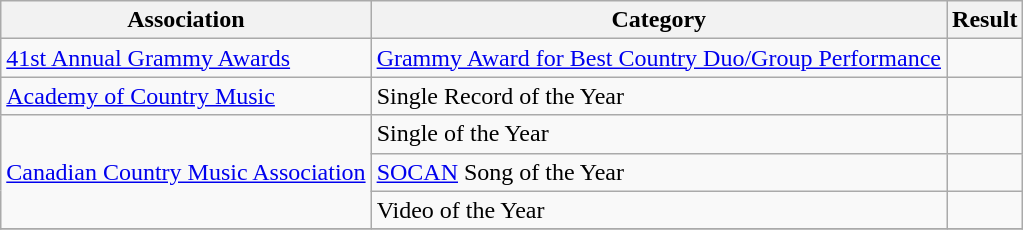<table class="wikitable">
<tr>
<th>Association</th>
<th>Category</th>
<th>Result</th>
</tr>
<tr>
<td><a href='#'>41st Annual Grammy Awards</a></td>
<td><a href='#'>Grammy Award for Best Country Duo/Group Performance</a></td>
<td></td>
</tr>
<tr>
<td><a href='#'>Academy of Country Music</a></td>
<td>Single Record of the Year</td>
<td></td>
</tr>
<tr>
<td rowspan="3"><a href='#'>Canadian Country Music Association</a></td>
<td>Single of the Year</td>
<td></td>
</tr>
<tr>
<td><a href='#'>SOCAN</a> Song of the Year</td>
<td></td>
</tr>
<tr>
<td>Video of the Year</td>
<td></td>
</tr>
<tr>
</tr>
</table>
